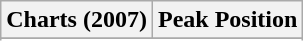<table class="wikitable sortable">
<tr>
<th align="left">Charts (2007)</th>
<th align="center">Peak Position</th>
</tr>
<tr>
</tr>
<tr>
</tr>
</table>
